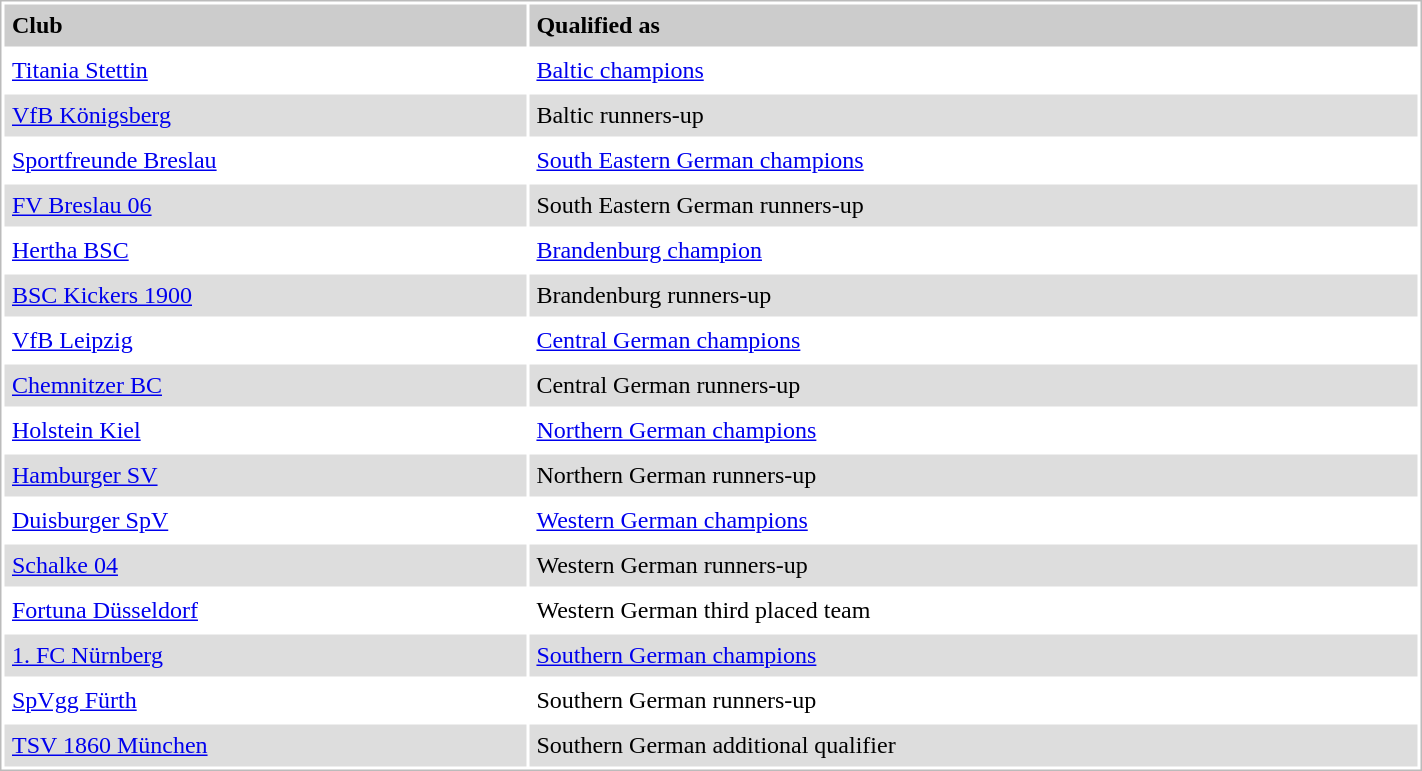<table style="border:1px solid #bbb;background:#fff;" cellpadding="5" cellspacing="2" width="75%">
<tr style="background:#ccc;font-weight:bold">
<td>Club</td>
<td>Qualified as</td>
</tr>
<tr>
<td><a href='#'>Titania Stettin</a></td>
<td><a href='#'>Baltic champions</a></td>
</tr>
<tr style="background:#ddd">
<td><a href='#'>VfB Königsberg</a></td>
<td>Baltic runners-up</td>
</tr>
<tr>
<td><a href='#'>Sportfreunde Breslau</a></td>
<td><a href='#'>South Eastern German champions</a></td>
</tr>
<tr style="background:#ddd">
<td><a href='#'>FV Breslau 06</a></td>
<td>South Eastern German runners-up</td>
</tr>
<tr>
<td><a href='#'>Hertha BSC</a></td>
<td><a href='#'>Brandenburg champion</a></td>
</tr>
<tr style="background:#ddd">
<td><a href='#'>BSC Kickers 1900</a></td>
<td>Brandenburg runners-up</td>
</tr>
<tr>
<td><a href='#'>VfB Leipzig</a></td>
<td><a href='#'>Central German champions</a></td>
</tr>
<tr style="background:#ddd">
<td><a href='#'>Chemnitzer BC</a></td>
<td>Central German runners-up</td>
</tr>
<tr>
<td><a href='#'>Holstein Kiel</a></td>
<td><a href='#'>Northern German champions</a></td>
</tr>
<tr style="background:#ddd">
<td><a href='#'>Hamburger SV</a></td>
<td>Northern German runners-up</td>
</tr>
<tr>
<td><a href='#'>Duisburger SpV</a></td>
<td><a href='#'>Western German champions</a></td>
</tr>
<tr style="background:#ddd">
<td><a href='#'>Schalke 04</a></td>
<td>Western German runners-up</td>
</tr>
<tr>
<td><a href='#'>Fortuna Düsseldorf</a></td>
<td>Western German third placed team</td>
</tr>
<tr style="background:#ddd">
<td><a href='#'>1. FC Nürnberg</a></td>
<td><a href='#'>Southern German champions</a></td>
</tr>
<tr>
<td><a href='#'>SpVgg Fürth</a></td>
<td>Southern German runners-up</td>
</tr>
<tr style="background:#ddd">
<td><a href='#'>TSV 1860 München</a></td>
<td>Southern German additional qualifier</td>
</tr>
</table>
